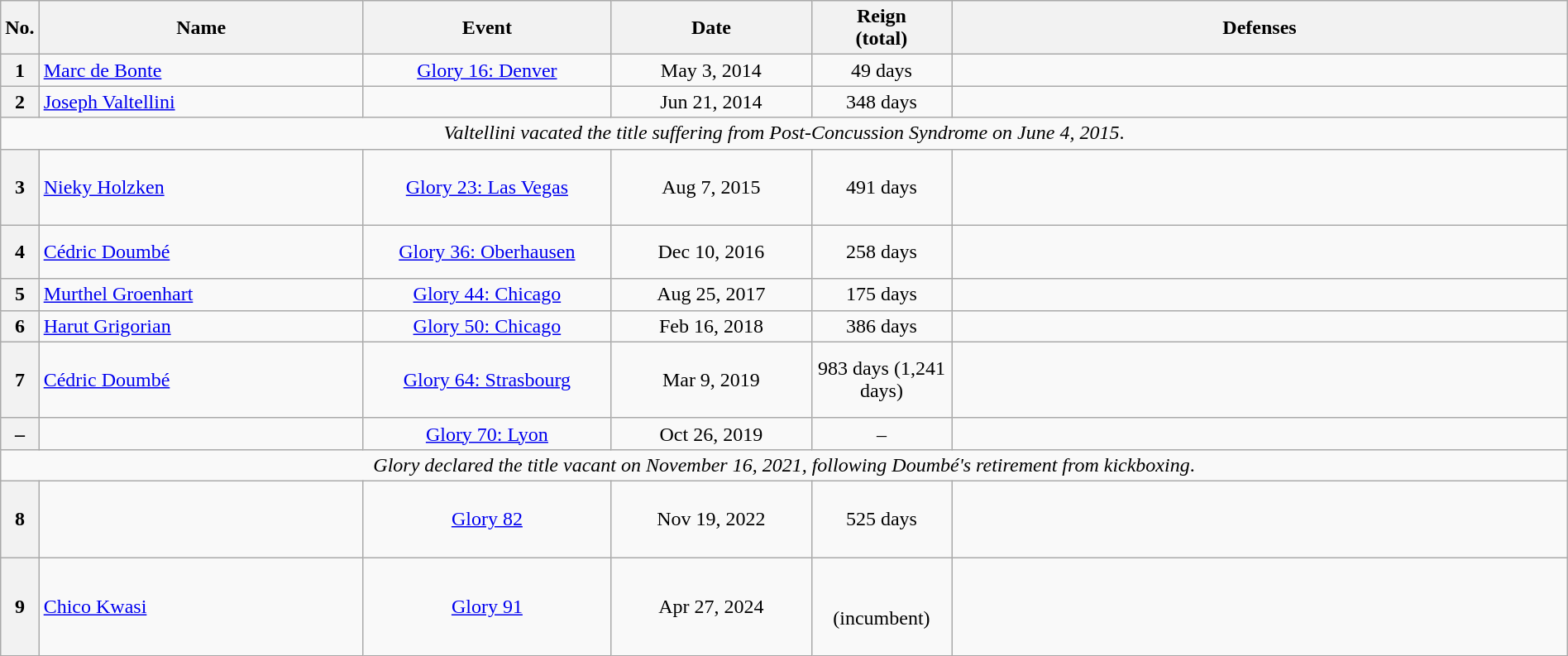<table class="wikitable" style="width:100%; font-size:100%;">
<tr>
<th style= width:1%;">No.</th>
<th style= width:21%;">Name</th>
<th style= width:16%;">Event</th>
<th style=width:13%;">Date</th>
<th style=width:9%;">Reign<br>(total)</th>
<th style= width:49%;">Defenses</th>
</tr>
<tr>
<th>1</th>
<td align=left> <a href='#'>Marc de Bonte</a> <br></td>
<td align=center><a href='#'>Glory 16: Denver</a> <br></td>
<td align=center>May 3, 2014</td>
<td align=center>49 days</td>
<td align=left></td>
</tr>
<tr>
<th>2</th>
<td align=left> <a href='#'>Joseph Valtellini</a></td>
<td align=center><br></td>
<td align=center>Jun 21, 2014</td>
<td align=center>348 days</td>
<td align=left></td>
</tr>
<tr>
<td style="text-align:center;" colspan="6"><em>Valtellini vacated the title suffering from Post-Concussion Syndrome on June 4, 2015</em>.</td>
</tr>
<tr>
<th>3</th>
<td align=left> <a href='#'>Nieky Holzken</a><br></td>
<td align=center><a href='#'>Glory 23: Las Vegas</a><br></td>
<td align=center>Aug 7, 2015</td>
<td align=center>491 days</td>
<td align=left><br><br>
<br>
</td>
</tr>
<tr>
<th>4</th>
<td align=left> <a href='#'>Cédric Doumbé</a></td>
<td align=center><a href='#'>Glory 36: Oberhausen</a><br></td>
<td align=center>Dec 10, 2016</td>
<td align=center>258 days</td>
<td align=left><br><br>
</td>
</tr>
<tr>
<th>5</th>
<td align=left> <a href='#'>Murthel Groenhart</a></td>
<td align=center><a href='#'>Glory 44: Chicago</a><br></td>
<td align=center>Aug 25, 2017</td>
<td align=center>175 days</td>
<td align=left></td>
</tr>
<tr>
<th>6</th>
<td align=left> <a href='#'>Harut Grigorian</a></td>
<td align=center><a href='#'>Glory 50: Chicago</a><br></td>
<td align=center>Feb 16, 2018</td>
<td align=center>386 days</td>
<td align=left><br></td>
</tr>
<tr>
<th>7</th>
<td align="left"> <a href='#'>Cédric Doumbé</a> </td>
<td align="center"><a href='#'>Glory 64: Strasbourg</a><br></td>
<td align="center">Mar 9, 2019</td>
<td align=center>983 days (1,241 days)</td>
<td align="left"><br><br>
<br>
</td>
</tr>
<tr>
<th>–</th>
<td align=left> <br></td>
<td align=center><a href='#'>Glory 70: Lyon</a> <br></td>
<td align=center>Oct 26, 2019</td>
<td align=center>–</td>
<td align=left></td>
</tr>
<tr>
<td style="text-align:center;" colspan="6"><em>Glory declared the title vacant on November 16, 2021, following Doumbé's retirement from kickboxing</em>.</td>
</tr>
<tr>
<th>8</th>
<td align="left"><br></td>
<td align="center"><a href='#'>Glory 82</a> <br></td>
<td align="center">Nov 19, 2022</td>
<td align=center>525 days</td>
<td align="left"><br> <br>
 <br>
</td>
</tr>
<tr>
<th>9</th>
<td align="left"> <a href='#'>Chico Kwasi</a></td>
<td align="center"><a href='#'>Glory 91</a> <br></td>
<td align="center">Apr 27, 2024</td>
<td align=center> <br> (incumbent)<br></td>
<td><br> <br>
 <br>
 <br></td>
</tr>
</table>
